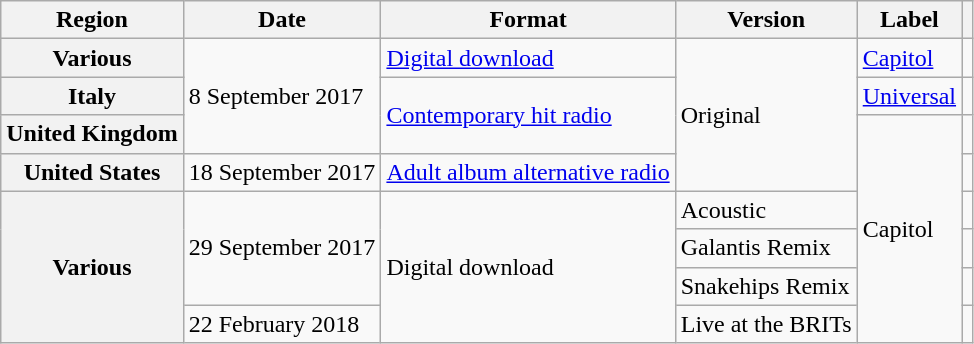<table class="wikitable plainrowheaders">
<tr>
<th scope="col">Region</th>
<th scope="col">Date</th>
<th scope="col">Format</th>
<th scope="col">Version</th>
<th scope="col">Label</th>
<th scope="col"></th>
</tr>
<tr>
<th scope="row">Various</th>
<td rowspan="3">8 September 2017</td>
<td><a href='#'>Digital download</a></td>
<td rowspan="4">Original</td>
<td><a href='#'>Capitol</a></td>
<td></td>
</tr>
<tr>
<th scope="row">Italy</th>
<td rowspan="2"><a href='#'>Contemporary hit radio</a></td>
<td><a href='#'>Universal</a></td>
<td></td>
</tr>
<tr>
<th scope="row">United Kingdom</th>
<td rowspan="6">Capitol</td>
<td></td>
</tr>
<tr>
<th scope="row">United States</th>
<td>18 September 2017</td>
<td><a href='#'>Adult album alternative radio</a></td>
<td></td>
</tr>
<tr>
<th scope="row" rowspan="4">Various</th>
<td rowspan="3">29 September 2017</td>
<td rowspan="4">Digital download</td>
<td>Acoustic</td>
<td></td>
</tr>
<tr>
<td>Galantis Remix</td>
<td></td>
</tr>
<tr>
<td>Snakehips Remix</td>
<td></td>
</tr>
<tr>
<td>22 February 2018</td>
<td>Live at the BRITs</td>
<td></td>
</tr>
</table>
